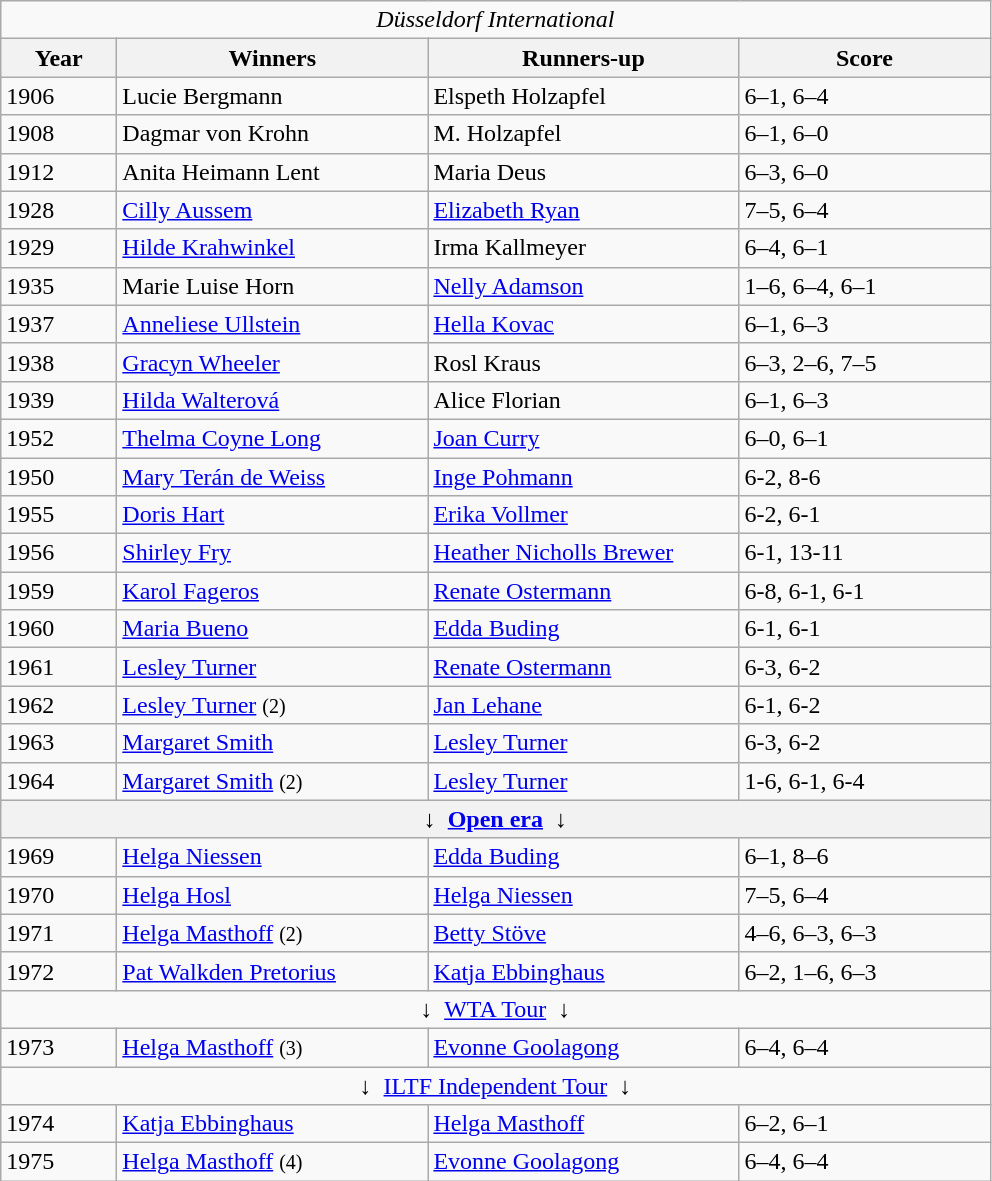<table class="wikitable">
<tr>
<td colspan=4 align=center><em>Düsseldorf International</em></td>
</tr>
<tr>
<th width="70">Year</th>
<th width="200">Winners</th>
<th width="200">Runners-up</th>
<th width="160">Score</th>
</tr>
<tr>
<td>1906</td>
<td>  Lucie Bergmann</td>
<td> Elspeth Holzapfel</td>
<td>6–1, 6–4</td>
</tr>
<tr>
<td>1908</td>
<td>  Dagmar von Krohn</td>
<td> M. Holzapfel</td>
<td>6–1, 6–0</td>
</tr>
<tr>
<td>1912</td>
<td>  Anita Heimann Lent</td>
<td> Maria Deus</td>
<td>6–3, 6–0</td>
</tr>
<tr>
<td>1928</td>
<td> <a href='#'>Cilly Aussem</a></td>
<td> <a href='#'>Elizabeth Ryan</a></td>
<td>7–5, 6–4</td>
</tr>
<tr>
<td>1929</td>
<td> <a href='#'>Hilde Krahwinkel</a></td>
<td> Irma Kallmeyer</td>
<td>6–4, 6–1</td>
</tr>
<tr>
<td>1935</td>
<td> Marie Luise Horn</td>
<td> <a href='#'>Nelly Adamson</a></td>
<td>1–6, 6–4, 6–1</td>
</tr>
<tr>
<td>1937</td>
<td> <a href='#'>Anneliese Ullstein</a></td>
<td> <a href='#'>Hella Kovac</a></td>
<td>6–1, 6–3</td>
</tr>
<tr>
<td>1938</td>
<td> <a href='#'>Gracyn Wheeler</a></td>
<td> Rosl Kraus</td>
<td>6–3, 2–6, 7–5</td>
</tr>
<tr>
<td>1939</td>
<td> <a href='#'>Hilda Walterová</a></td>
<td> Alice Florian</td>
<td>6–1, 6–3</td>
</tr>
<tr>
<td>1952</td>
<td> <a href='#'>Thelma Coyne Long</a></td>
<td> <a href='#'>Joan Curry</a></td>
<td>6–0, 6–1</td>
</tr>
<tr>
<td>1950</td>
<td> <a href='#'>Mary Terán de Weiss</a></td>
<td> <a href='#'>Inge Pohmann</a></td>
<td>6-2, 8-6</td>
</tr>
<tr>
<td>1955</td>
<td> <a href='#'>Doris Hart</a></td>
<td> <a href='#'>Erika Vollmer</a></td>
<td>6-2, 6-1</td>
</tr>
<tr>
<td>1956</td>
<td> <a href='#'>Shirley Fry</a></td>
<td> <a href='#'>Heather Nicholls Brewer</a></td>
<td>6-1, 13-11</td>
</tr>
<tr>
<td>1959</td>
<td> <a href='#'>Karol Fageros</a></td>
<td> <a href='#'>Renate Ostermann</a></td>
<td>6-8, 6-1, 6-1</td>
</tr>
<tr>
<td>1960</td>
<td> <a href='#'>Maria Bueno</a></td>
<td> <a href='#'>Edda Buding</a></td>
<td>6-1, 6-1</td>
</tr>
<tr>
<td>1961</td>
<td> <a href='#'>Lesley Turner</a></td>
<td> <a href='#'>Renate Ostermann</a></td>
<td>6-3, 6-2</td>
</tr>
<tr>
<td>1962</td>
<td> <a href='#'>Lesley Turner</a> <small>(2)</small></td>
<td> <a href='#'>Jan Lehane</a></td>
<td>6-1, 6-2</td>
</tr>
<tr>
<td>1963</td>
<td> <a href='#'>Margaret Smith</a></td>
<td> <a href='#'>Lesley Turner</a></td>
<td>6-3, 6-2</td>
</tr>
<tr>
<td>1964</td>
<td> <a href='#'>Margaret Smith</a> <small>(2)</small></td>
<td> <a href='#'>Lesley Turner</a></td>
<td>1-6, 6-1, 6-4</td>
</tr>
<tr>
<th colspan=5 align=center>↓  <a href='#'>Open era</a>  ↓</th>
</tr>
<tr>
<td>1969</td>
<td>  <a href='#'>Helga Niessen</a></td>
<td>  <a href='#'>Edda Buding</a></td>
<td>6–1, 8–6</td>
</tr>
<tr>
<td>1970</td>
<td>  <a href='#'>Helga Hosl</a></td>
<td> <a href='#'>Helga Niessen</a></td>
<td>7–5, 6–4</td>
</tr>
<tr>
<td>1971</td>
<td> <a href='#'>Helga Masthoff</a> <small>(2)</small></td>
<td> <a href='#'>Betty Stöve</a></td>
<td>4–6, 6–3, 6–3</td>
</tr>
<tr>
<td>1972</td>
<td>  <a href='#'>Pat Walkden Pretorius</a></td>
<td> <a href='#'>Katja Ebbinghaus</a></td>
<td>6–2, 1–6, 6–3</td>
</tr>
<tr>
<td colspan=4 align=center>↓  <a href='#'>WTA Tour</a>  ↓</td>
</tr>
<tr>
<td>1973</td>
<td> <a href='#'>Helga Masthoff</a>  <small>(3)</small></td>
<td> <a href='#'>Evonne Goolagong</a></td>
<td>6–4, 6–4</td>
</tr>
<tr>
<td colspan=4 align=center>↓  <a href='#'>ILTF Independent Tour</a>  ↓</td>
</tr>
<tr>
<td>1974</td>
<td> <a href='#'>Katja Ebbinghaus</a></td>
<td> <a href='#'>Helga Masthoff</a></td>
<td>6–2, 6–1</td>
</tr>
<tr>
<td>1975</td>
<td> <a href='#'>Helga Masthoff</a>  <small>(4)</small></td>
<td> <a href='#'>Evonne Goolagong</a></td>
<td>6–4, 6–4</td>
</tr>
</table>
